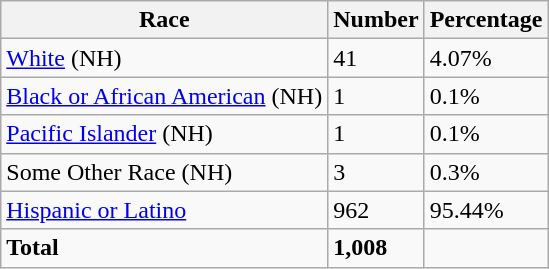<table class="wikitable">
<tr>
<th>Race</th>
<th>Number</th>
<th>Percentage</th>
</tr>
<tr>
<td><a href='#'>White</a> (NH)</td>
<td>41</td>
<td>4.07%</td>
</tr>
<tr>
<td><a href='#'>Black or African American</a> (NH)</td>
<td>1</td>
<td>0.1%</td>
</tr>
<tr>
<td><a href='#'>Pacific Islander</a> (NH)</td>
<td>1</td>
<td>0.1%</td>
</tr>
<tr>
<td>Some Other Race (NH)</td>
<td>3</td>
<td>0.3%</td>
</tr>
<tr>
<td><a href='#'>Hispanic or Latino</a></td>
<td>962</td>
<td>95.44%</td>
</tr>
<tr>
<td><strong>Total</strong></td>
<td><strong>1,008</strong></td>
<td></td>
</tr>
</table>
